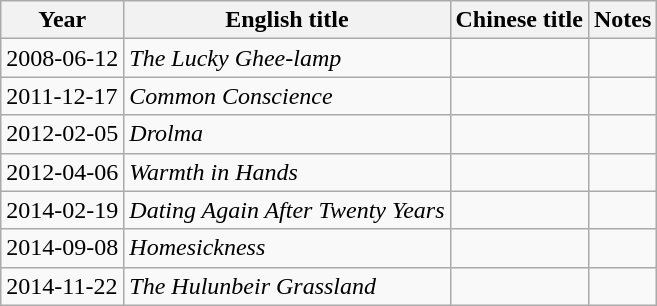<table class="wikitable">
<tr>
<th>Year</th>
<th>English title</th>
<th>Chinese title</th>
<th>Notes</th>
</tr>
<tr>
<td>2008-06-12</td>
<td><em>The Lucky Ghee-lamp</em></td>
<td></td>
<td></td>
</tr>
<tr>
<td>2011-12-17</td>
<td><em>Common Conscience</em></td>
<td></td>
<td></td>
</tr>
<tr>
<td>2012-02-05</td>
<td><em>Drolma</em></td>
<td></td>
<td></td>
</tr>
<tr>
<td>2012-04-06</td>
<td><em>Warmth in Hands</em></td>
<td></td>
<td></td>
</tr>
<tr>
<td>2014-02-19</td>
<td><em>Dating Again After Twenty Years</em></td>
<td></td>
<td></td>
</tr>
<tr>
<td>2014-09-08</td>
<td><em>Homesickness</em></td>
<td></td>
<td></td>
</tr>
<tr>
<td>2014-11-22</td>
<td><em>The Hulunbeir Grassland</em></td>
<td></td>
<td></td>
</tr>
</table>
